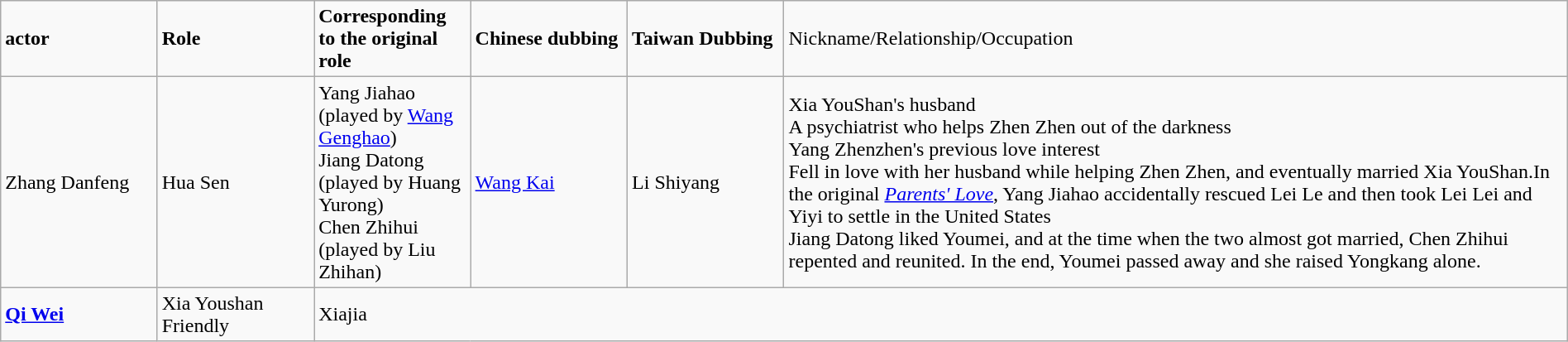<table class="wikitable" style="width:100%">
<tr>
<td style="width:10%"><strong>actor</strong></td>
<td style="width:10%"><strong>Role</strong></td>
<td style="width:10%"><strong>Corresponding to the original role</strong></td>
<td style="width:10%"><strong>Chinese dubbing</strong></td>
<td style="width:10%"><strong>Taiwan Dubbing</strong></td>
<td>Nickname/Relationship/Occupation</td>
</tr>
<tr>
<td>Zhang Danfeng</td>
<td>Hua Sen</td>
<td>Yang Jiahao<br>(played by <a href='#'>Wang Genghao</a>)<br>Jiang Datong (played by Huang Yurong)<br>Chen Zhihui (played by Liu Zhihan)</td>
<td><a href='#'>Wang Kai</a></td>
<td>Li Shiyang</td>
<td>Xia YouShan's husband<br>A psychiatrist who helps Zhen Zhen out of the darkness<br>Yang Zhenzhen's previous love interest<br>Fell in love with her husband while helping Zhen Zhen, and eventually married Xia YouShan.In the original <em><a href='#'>Parents' Love</a></em>, Yang Jiahao accidentally rescued Lei Le and then took Lei Lei and Yiyi to settle in the United States<br>Jiang Datong liked Youmei, and at the time when the two almost got married, Chen Zhihui repented and reunited. In the end, Youmei passed away and she raised Yongkang alone.</td>
</tr>
<tr>
<td><strong><a href='#'>Qi Wei</a></strong></td>
<td>Xia Youshan<br>Friendly</td>
<td colspan="4">Xiajia</td>
</tr>
</table>
